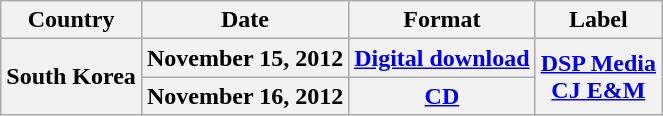<table class="wikitable plainrowheaders">
<tr>
<th scope="col">Country</th>
<th>Date</th>
<th>Format</th>
<th>Label</th>
</tr>
<tr>
<th scope="row" rowspan="2">South Korea</th>
<th scope="row" rowspan="1">November 15, 2012</th>
<th scope="row" rowspan="1"><a href='#'>Digital download</a></th>
<th scope="row" rowspan="2"><a href='#'>DSP Media</a><br><a href='#'>CJ E&M</a></th>
</tr>
<tr>
<th scope="row" rowspan="1">November 16, 2012</th>
<th scope="row" rowspan="1"><a href='#'>CD</a></th>
</tr>
</table>
